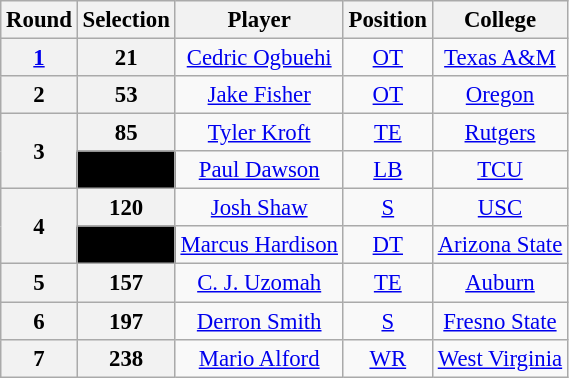<table class="wikitable" style="font-size: 95%; text-align: center;">
<tr>
<th>Round</th>
<th>Selection</th>
<th>Player</th>
<th>Position</th>
<th>College</th>
</tr>
<tr>
<th><a href='#'>1</a></th>
<th>21</th>
<td><a href='#'>Cedric Ogbuehi</a></td>
<td><a href='#'>OT</a></td>
<td><a href='#'>Texas A&M</a></td>
</tr>
<tr>
<th>2</th>
<th>53</th>
<td><a href='#'>Jake Fisher</a></td>
<td><a href='#'>OT</a></td>
<td><a href='#'>Oregon</a></td>
</tr>
<tr>
<th rowspan=2>3</th>
<th>85</th>
<td><a href='#'>Tyler Kroft</a></td>
<td><a href='#'>TE</a></td>
<td><a href='#'>Rutgers</a></td>
</tr>
<tr>
<th style="background:black;"></th>
<td><a href='#'>Paul Dawson</a></td>
<td><a href='#'>LB</a></td>
<td><a href='#'>TCU</a></td>
</tr>
<tr>
<th rowspan=2>4</th>
<th>120</th>
<td><a href='#'>Josh Shaw</a></td>
<td><a href='#'>S</a></td>
<td><a href='#'>USC</a></td>
</tr>
<tr>
<th style="background:black;"></th>
<td><a href='#'>Marcus Hardison</a></td>
<td><a href='#'>DT</a></td>
<td><a href='#'>Arizona State</a></td>
</tr>
<tr>
<th>5</th>
<th>157</th>
<td><a href='#'>C. J. Uzomah</a></td>
<td><a href='#'>TE</a></td>
<td><a href='#'>Auburn</a></td>
</tr>
<tr>
<th>6</th>
<th>197</th>
<td><a href='#'>Derron Smith</a></td>
<td><a href='#'>S</a></td>
<td><a href='#'>Fresno State</a></td>
</tr>
<tr>
<th>7</th>
<th>238</th>
<td><a href='#'>Mario Alford</a></td>
<td><a href='#'>WR</a></td>
<td><a href='#'>West Virginia</a></td>
</tr>
</table>
